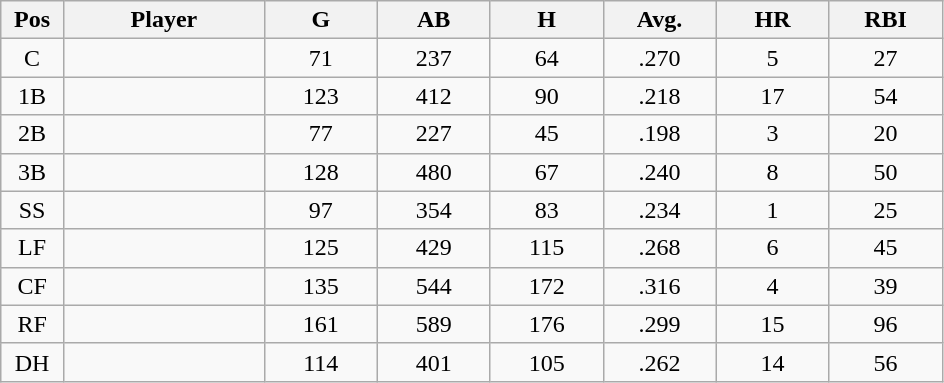<table class="wikitable sortable">
<tr>
<th bgcolor="#DDDDFF" width="5%">Pos</th>
<th bgcolor="#DDDDFF" width="16%">Player</th>
<th bgcolor="#DDDDFF" width="9%">G</th>
<th bgcolor="#DDDDFF" width="9%">AB</th>
<th bgcolor="#DDDDFF" width="9%">H</th>
<th bgcolor="#DDDDFF" width="9%">Avg.</th>
<th bgcolor="#DDDDFF" width="9%">HR</th>
<th bgcolor="#DDDDFF" width="9%">RBI</th>
</tr>
<tr align="center">
<td>C</td>
<td></td>
<td>71</td>
<td>237</td>
<td>64</td>
<td>.270</td>
<td>5</td>
<td>27</td>
</tr>
<tr align="center">
<td>1B</td>
<td></td>
<td>123</td>
<td>412</td>
<td>90</td>
<td>.218</td>
<td>17</td>
<td>54</td>
</tr>
<tr align="center">
<td>2B</td>
<td></td>
<td>77</td>
<td>227</td>
<td>45</td>
<td>.198</td>
<td>3</td>
<td>20</td>
</tr>
<tr align="center">
<td>3B</td>
<td></td>
<td>128</td>
<td>480</td>
<td>67</td>
<td>.240</td>
<td>8</td>
<td>50</td>
</tr>
<tr align="center">
<td>SS</td>
<td></td>
<td>97</td>
<td>354</td>
<td>83</td>
<td>.234</td>
<td>1</td>
<td>25</td>
</tr>
<tr align="center">
<td>LF</td>
<td></td>
<td>125</td>
<td>429</td>
<td>115</td>
<td>.268</td>
<td>6</td>
<td>45</td>
</tr>
<tr align="center">
<td>CF</td>
<td></td>
<td>135</td>
<td>544</td>
<td>172</td>
<td>.316</td>
<td>4</td>
<td>39</td>
</tr>
<tr align="center">
<td>RF</td>
<td></td>
<td>161</td>
<td>589</td>
<td>176</td>
<td>.299</td>
<td>15</td>
<td>96</td>
</tr>
<tr align="center">
<td>DH</td>
<td></td>
<td>114</td>
<td>401</td>
<td>105</td>
<td>.262</td>
<td>14</td>
<td>56</td>
</tr>
</table>
